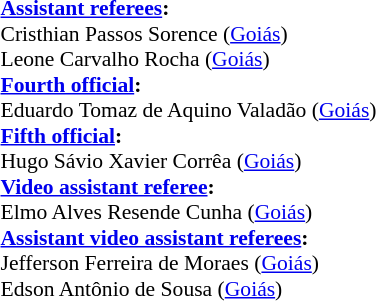<table width=50% style="font-size: 90%">
<tr>
<td><br><br><strong><a href='#'>Assistant referees</a>:</strong>
<br>Cristhian Passos Sorence (<a href='#'>Goiás</a>)
<br>Leone Carvalho Rocha (<a href='#'>Goiás</a>)
<br><strong><a href='#'>Fourth official</a>:</strong>
<br>Eduardo Tomaz de Aquino Valadão (<a href='#'>Goiás</a>)
<br><strong><a href='#'>Fifth official</a>:</strong>
<br>Hugo Sávio Xavier Corrêa (<a href='#'>Goiás</a>)
<br><strong><a href='#'>Video assistant referee</a>:</strong>
<br>Elmo Alves Resende Cunha (<a href='#'>Goiás</a>)
<br><strong><a href='#'>Assistant video assistant referees</a>:</strong>
<br>Jefferson Ferreira de Moraes (<a href='#'>Goiás</a>)
<br>Edson Antônio de Sousa (<a href='#'>Goiás</a>)</td>
</tr>
</table>
